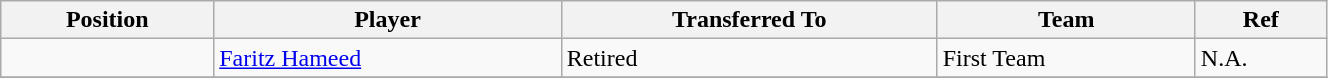<table class="wikitable sortable" style="width:70%; text-align:center; font-size:100%; text-align:left;">
<tr>
<th><strong>Position</strong></th>
<th><strong>Player</strong></th>
<th><strong>Transferred To</strong></th>
<th><strong>Team</strong></th>
<th><strong>Ref</strong></th>
</tr>
<tr>
<td></td>
<td> <a href='#'>Faritz Hameed</a></td>
<td>Retired</td>
<td>First Team</td>
<td>N.A.</td>
</tr>
<tr>
</tr>
</table>
